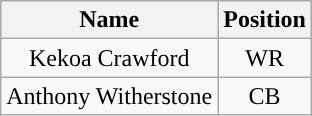<table class="wikitable" style="text-align:center">
<tr>
<th>Name</th>
<th>Position</th>
</tr>
<tr>
<td>Kekoa Crawford</td>
<td>WR</td>
</tr>
<tr>
<td>Anthony Witherstone</td>
<td>CB</td>
</tr>
</table>
